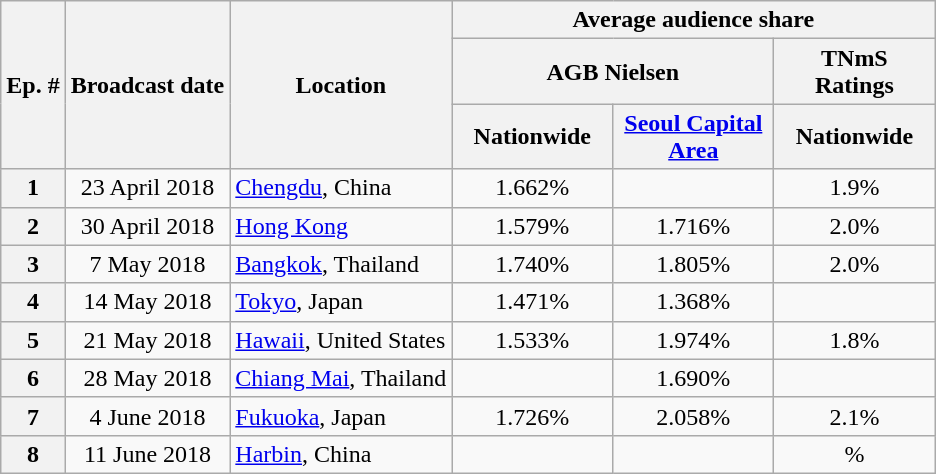<table class="wikitable" style="text-align:center">
<tr>
<th rowspan="3">Ep. #</th>
<th rowspan="3">Broadcast date</th>
<th rowspan="3">Location</th>
<th colspan="3"><strong>Average audience share</strong></th>
</tr>
<tr>
<th colspan="2">AGB Nielsen</th>
<th><strong>TNmS Ratings</strong></th>
</tr>
<tr>
<th width=100><strong>Nationwide</strong></th>
<th width=100><a href='#'>Seoul Capital Area</a></th>
<th width=100><strong>Nationwide</strong></th>
</tr>
<tr>
<th>1</th>
<td>23 April 2018</td>
<td align="left"><a href='#'>Chengdu</a>, China</td>
<td>1.662%</td>
<td></td>
<td>1.9%</td>
</tr>
<tr>
<th>2</th>
<td>30 April 2018</td>
<td align="left"><a href='#'>Hong Kong</a></td>
<td>1.579%</td>
<td>1.716%</td>
<td>2.0%</td>
</tr>
<tr>
<th>3</th>
<td>7 May 2018</td>
<td align="left"><a href='#'>Bangkok</a>, Thailand</td>
<td>1.740%</td>
<td>1.805%</td>
<td>2.0%</td>
</tr>
<tr>
<th>4</th>
<td>14 May 2018</td>
<td align="left"><a href='#'>Tokyo</a>, Japan</td>
<td>1.471%</td>
<td>1.368%</td>
<td></td>
</tr>
<tr>
<th>5</th>
<td>21 May 2018</td>
<td align="left"><a href='#'>Hawaii</a>, United States</td>
<td>1.533%</td>
<td>1.974%</td>
<td>1.8%</td>
</tr>
<tr>
<th>6</th>
<td>28 May 2018</td>
<td align="left"><a href='#'>Chiang Mai</a>, Thailand</td>
<td></td>
<td>1.690%</td>
<td></td>
</tr>
<tr>
<th>7</th>
<td>4 June 2018</td>
<td align="left"><a href='#'>Fukuoka</a>, Japan</td>
<td>1.726%</td>
<td>2.058%</td>
<td>2.1%</td>
</tr>
<tr>
<th>8</th>
<td>11 June 2018</td>
<td align="left"><a href='#'>Harbin</a>, China</td>
<td></td>
<td></td>
<td>%</td>
</tr>
</table>
